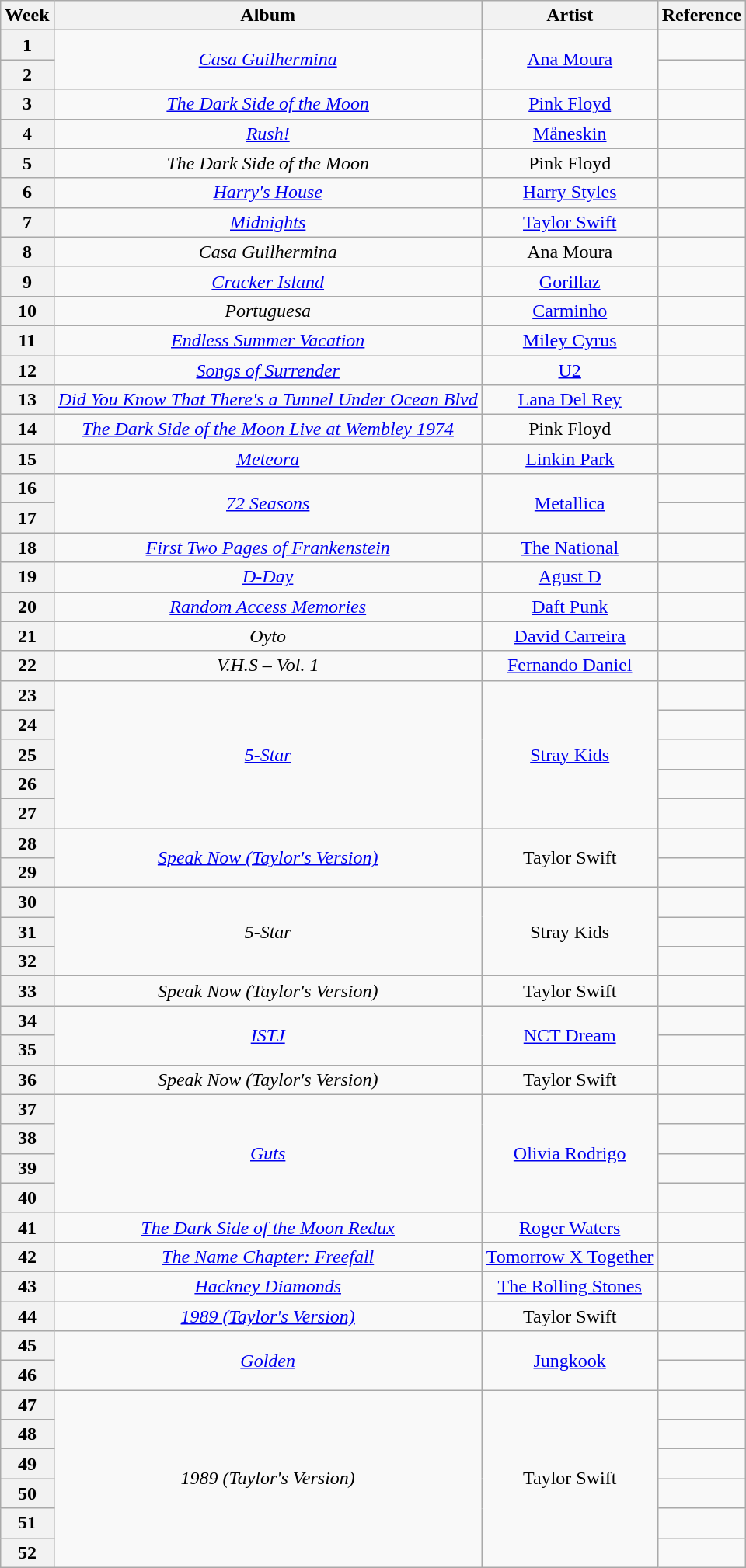<table class="wikitable plainrowheaders" style="text-align:center">
<tr>
<th scope="col">Week</th>
<th scope="col">Album</th>
<th scope="col">Artist</th>
<th scope="col">Reference</th>
</tr>
<tr>
<th scope="row" style="text-align:center">1</th>
<td rowspan="2"><em><a href='#'>Casa Guilhermina</a></em></td>
<td rowspan="2"><a href='#'>Ana Moura</a></td>
<td></td>
</tr>
<tr>
<th scope="row" style="text-align:center">2</th>
<td></td>
</tr>
<tr>
<th scope="row" style="text-align:center">3</th>
<td><em><a href='#'>The Dark Side of the Moon</a></em></td>
<td><a href='#'>Pink Floyd</a></td>
<td></td>
</tr>
<tr>
<th scope="row" style="text-align:center">4</th>
<td><em><a href='#'>Rush!</a></em></td>
<td><a href='#'>Måneskin</a></td>
<td></td>
</tr>
<tr>
<th scope="row" style="text-align:center">5</th>
<td><em>The Dark Side of the Moon</em></td>
<td>Pink Floyd</td>
<td></td>
</tr>
<tr>
<th scope="row" style="text-align:center">6</th>
<td><em><a href='#'>Harry's House</a></em></td>
<td><a href='#'>Harry Styles</a></td>
<td></td>
</tr>
<tr>
<th scope="row" style="text-align:center">7</th>
<td><em><a href='#'>Midnights</a></em></td>
<td><a href='#'>Taylor Swift</a></td>
<td></td>
</tr>
<tr>
<th scope="row" style="text-align:center">8</th>
<td><em>Casa Guilhermina</em></td>
<td>Ana Moura</td>
<td></td>
</tr>
<tr>
<th scope="row" style="text-align:center">9</th>
<td><em><a href='#'>Cracker Island</a></em></td>
<td><a href='#'>Gorillaz</a></td>
<td></td>
</tr>
<tr>
<th scope="row" style="text-align:center">10</th>
<td><em>Portuguesa</em></td>
<td><a href='#'>Carminho</a></td>
<td></td>
</tr>
<tr>
<th scope="row" style="text-align:center">11</th>
<td><em><a href='#'>Endless Summer Vacation</a></em></td>
<td><a href='#'>Miley Cyrus</a></td>
<td></td>
</tr>
<tr>
<th scope="row" style="text-align:center">12</th>
<td><em><a href='#'>Songs of Surrender</a></em></td>
<td><a href='#'>U2</a></td>
<td></td>
</tr>
<tr>
<th scope="row" style="text-align:center">13</th>
<td><em><a href='#'>Did You Know That There's a Tunnel Under Ocean Blvd</a></em></td>
<td><a href='#'>Lana Del Rey</a></td>
<td></td>
</tr>
<tr>
<th scope="row" style="text-align:center">14</th>
<td><em><a href='#'>The Dark Side of the Moon Live at Wembley 1974</a></em></td>
<td>Pink Floyd</td>
<td></td>
</tr>
<tr>
<th scope="row" style="text-align:center">15</th>
<td><em><a href='#'>Meteora</a></em></td>
<td><a href='#'>Linkin Park</a></td>
<td></td>
</tr>
<tr>
<th scope="row" style="text-align:center">16</th>
<td rowspan="2"><em><a href='#'>72 Seasons</a></em></td>
<td rowspan="2"><a href='#'>Metallica</a></td>
<td></td>
</tr>
<tr>
<th scope="row" style="text-align:center">17</th>
<td></td>
</tr>
<tr>
<th scope="row" style="text-align:center">18</th>
<td><em><a href='#'>First Two Pages of Frankenstein</a></em></td>
<td><a href='#'>The National</a></td>
<td></td>
</tr>
<tr>
<th scope="row" style="text-align:center">19</th>
<td><em><a href='#'>D-Day</a></em></td>
<td><a href='#'>Agust D</a></td>
<td></td>
</tr>
<tr>
<th scope="row" style="text-align:center">20</th>
<td><em><a href='#'>Random Access Memories</a></em></td>
<td><a href='#'>Daft Punk</a></td>
<td></td>
</tr>
<tr>
<th scope="row" style="text-align:center">21</th>
<td><em>Oyto</em></td>
<td><a href='#'>David Carreira</a></td>
<td></td>
</tr>
<tr>
<th scope="row" style="text-align:center">22</th>
<td><em>V.H.S – Vol. 1</em></td>
<td><a href='#'>Fernando Daniel</a></td>
<td></td>
</tr>
<tr>
<th scope="row" style="text-align:center">23</th>
<td rowspan="5"><em><a href='#'>5-Star</a></em></td>
<td rowspan="5"><a href='#'>Stray Kids</a></td>
<td></td>
</tr>
<tr>
<th scope="row" style="text-align:center">24</th>
<td></td>
</tr>
<tr>
<th scope="row" style="text-align:center">25</th>
<td></td>
</tr>
<tr>
<th scope="row" style="text-align:center">26</th>
<td></td>
</tr>
<tr>
<th scope="row" style="text-align:center">27</th>
<td></td>
</tr>
<tr>
<th scope="row" style="text-align:center">28</th>
<td rowspan="2"><em><a href='#'>Speak Now (Taylor's Version)</a></em></td>
<td rowspan="2">Taylor Swift</td>
<td></td>
</tr>
<tr>
<th scope="row" style="text-align:center">29</th>
<td></td>
</tr>
<tr>
<th scope="row" style="text-align:center">30</th>
<td rowspan="3"><em>5-Star</em></td>
<td rowspan="3">Stray Kids</td>
<td></td>
</tr>
<tr>
<th scope="row" style="text-align:center">31</th>
<td></td>
</tr>
<tr>
<th scope="row" style="text-align:center">32</th>
<td></td>
</tr>
<tr>
<th scope="row" style="text-align:center">33</th>
<td><em>Speak Now (Taylor's Version)</em></td>
<td>Taylor Swift</td>
<td></td>
</tr>
<tr>
<th scope="row" style="text-align:center">34</th>
<td rowspan="2"><em><a href='#'>ISTJ</a></em></td>
<td rowspan="2"><a href='#'>NCT Dream</a></td>
<td></td>
</tr>
<tr>
<th scope="row" style="text-align:center">35</th>
<td></td>
</tr>
<tr>
<th scope="row" style="text-align:center">36</th>
<td><em>Speak Now (Taylor's Version)</em></td>
<td>Taylor Swift</td>
<td></td>
</tr>
<tr>
<th scope="row" style="text-align:center">37</th>
<td rowspan="4"><em><a href='#'>Guts</a></em></td>
<td rowspan="4"><a href='#'>Olivia Rodrigo</a></td>
<td></td>
</tr>
<tr>
<th scope="row" style="text-align:center">38</th>
<td></td>
</tr>
<tr>
<th scope="row" style="text-align:center">39</th>
<td></td>
</tr>
<tr>
<th scope="row" style="text-align:center">40</th>
<td></td>
</tr>
<tr>
<th scope="row" style="text-align:center">41</th>
<td><em><a href='#'>The Dark Side of the Moon Redux</a></em></td>
<td><a href='#'>Roger Waters</a></td>
<td></td>
</tr>
<tr>
<th scope="row" style="text-align:center">42</th>
<td><em><a href='#'>The Name Chapter: Freefall</a></em></td>
<td><a href='#'>Tomorrow X Together</a></td>
<td></td>
</tr>
<tr>
<th scope="row" style="text-align:center">43</th>
<td><em><a href='#'>Hackney Diamonds</a></em></td>
<td><a href='#'>The Rolling Stones</a></td>
<td></td>
</tr>
<tr>
<th scope="row" style="text-align:center">44</th>
<td><em><a href='#'>1989 (Taylor's Version)</a></em></td>
<td>Taylor Swift</td>
<td></td>
</tr>
<tr>
<th scope="row" style="text-align:center">45</th>
<td rowspan="2"><em><a href='#'>Golden</a></em></td>
<td rowspan="2"><a href='#'>Jungkook</a></td>
<td></td>
</tr>
<tr>
<th scope="row" style="text-align:center">46</th>
<td></td>
</tr>
<tr>
<th scope="row" style="text-align:center">47</th>
<td rowspan="6"><em>1989 (Taylor's Version)</em></td>
<td rowspan="6">Taylor Swift</td>
<td></td>
</tr>
<tr>
<th scope="row" style="text-align:center">48</th>
<td></td>
</tr>
<tr>
<th scope="row" style="text-align:center">49</th>
<td></td>
</tr>
<tr>
<th scope="row" style="text-align:center">50</th>
<td></td>
</tr>
<tr>
<th scope="row" style="text-align:center">51</th>
<td></td>
</tr>
<tr>
<th scope="row" style="text-align:center">52</th>
<td></td>
</tr>
</table>
